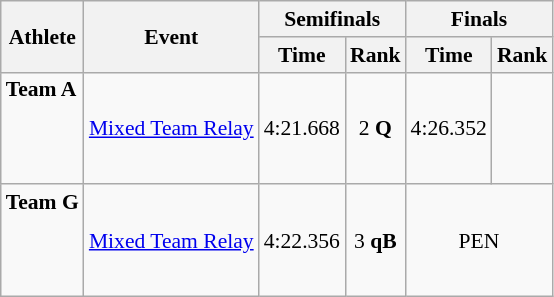<table class="wikitable" style="font-size:90%;">
<tr>
<th rowspan=2>Athlete</th>
<th rowspan=2>Event</th>
<th colspan=2>Semifinals</th>
<th colspan=2>Finals</th>
</tr>
<tr>
<th>Time</th>
<th>Rank</th>
<th>Time</th>
<th>Rank</th>
</tr>
<tr>
<td><strong>Team A</strong><br><br><br><br></td>
<td><a href='#'>Mixed Team Relay</a></td>
<td align=center>4:21.668</td>
<td align=center>2 <strong>Q</strong></td>
<td align=center>4:26.352</td>
<td align=center></td>
</tr>
<tr>
<td><strong>Team G</strong><br><br><br><br></td>
<td><a href='#'>Mixed Team Relay</a></td>
<td align=center>4:22.356</td>
<td align=center>3 <strong>qB</strong></td>
<td align=center colspan=2>PEN</td>
</tr>
</table>
